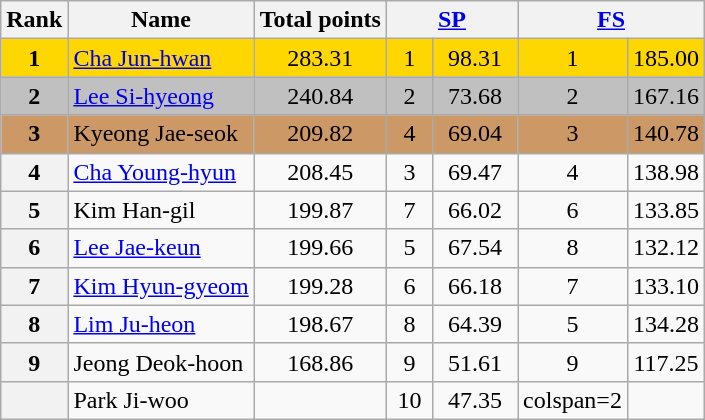<table class="wikitable sortable">
<tr>
<th>Rank</th>
<th>Name</th>
<th>Total points</th>
<th colspan="2" width="80px"><a href='#'>SP</a></th>
<th colspan="2" width="80px"><a href='#'>FS</a></th>
</tr>
<tr bgcolor="gold">
<td align="center"><strong>1</strong></td>
<td><a href='#'>Cha Jun-hwan</a></td>
<td align="center">283.31</td>
<td align="center">1</td>
<td align="center">98.31</td>
<td align="center">1</td>
<td align="center">185.00</td>
</tr>
<tr bgcolor="silver">
<td align="center"><strong>2</strong></td>
<td><a href='#'>Lee Si-hyeong</a></td>
<td align="center">240.84</td>
<td align="center">2</td>
<td align="center">73.68</td>
<td align="center">2</td>
<td align="center">167.16</td>
</tr>
<tr bgcolor="cc9966">
<td align="center"><strong>3</strong></td>
<td>Kyeong Jae-seok</td>
<td align="center">209.82</td>
<td align="center">4</td>
<td align="center">69.04</td>
<td align="center">3</td>
<td align="center">140.78</td>
</tr>
<tr>
<th>4</th>
<td><a href='#'>Cha Young-hyun</a></td>
<td align="center">208.45</td>
<td align="center">3</td>
<td align="center">69.47</td>
<td align="center">4</td>
<td align="center">138.98</td>
</tr>
<tr>
<th>5</th>
<td>Kim Han-gil</td>
<td align="center">199.87</td>
<td align="center">7</td>
<td align="center">66.02</td>
<td align="center">6</td>
<td align="center">133.85</td>
</tr>
<tr>
<th>6</th>
<td><a href='#'>Lee Jae-keun</a></td>
<td align="center">199.66</td>
<td align="center">5</td>
<td align="center">67.54</td>
<td align="center">8</td>
<td align="center">132.12</td>
</tr>
<tr>
<th>7</th>
<td><a href='#'>Kim Hyun-gyeom</a></td>
<td align="center">199.28</td>
<td align="center">6</td>
<td align="center">66.18</td>
<td align="center">7</td>
<td align="center">133.10</td>
</tr>
<tr>
<th>8</th>
<td><a href='#'>Lim Ju-heon</a></td>
<td align="center">198.67</td>
<td align="center">8</td>
<td align="center">64.39</td>
<td align="center">5</td>
<td align="center">134.28</td>
</tr>
<tr>
<th>9</th>
<td>Jeong Deok-hoon</td>
<td align="center">168.86</td>
<td align="center">9</td>
<td align="center">51.61</td>
<td align="center">9</td>
<td align="center">117.25</td>
</tr>
<tr>
<th></th>
<td>Park Ji-woo</td>
<td></td>
<td align="center">10</td>
<td align="center">47.35</td>
<td>colspan=2 </td>
</tr>
</table>
